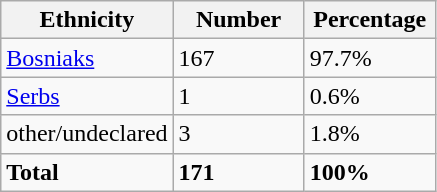<table class="wikitable">
<tr>
<th width="100px">Ethnicity</th>
<th width="80px">Number</th>
<th width="80px">Percentage</th>
</tr>
<tr>
<td><a href='#'>Bosniaks</a></td>
<td>167</td>
<td>97.7%</td>
</tr>
<tr>
<td><a href='#'>Serbs</a></td>
<td>1</td>
<td>0.6%</td>
</tr>
<tr>
<td>other/undeclared</td>
<td>3</td>
<td>1.8%</td>
</tr>
<tr>
<td><strong>Total</strong></td>
<td><strong>171</strong></td>
<td><strong>100%</strong></td>
</tr>
</table>
